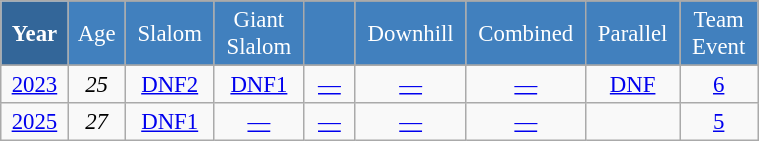<table class="wikitable" style="font-size:95%; text-align:center; border:grey solid 1px; border-collapse:collapse;" width="40%">
<tr style="background-color:#369; color:white;">
<td rowspan="2" colspan="1" width="4%"><strong>Year</strong></td>
</tr>
<tr style="background-color:#4180be; color:white;">
<td width="3%">Age</td>
<td width="5%">Slalom</td>
<td width="5%">Giant<br>Slalom</td>
<td width="5%"></td>
<td width="5%">Downhill</td>
<td width="5%">Combined</td>
<td width="5%">Parallel</td>
<td width="5%">Team Event</td>
</tr>
<tr style="background-color:#8CB2D8; color:white;">
</tr>
<tr>
<td><a href='#'>2023</a></td>
<td><em>25</em></td>
<td><a href='#'>DNF2</a></td>
<td><a href='#'>DNF1</a></td>
<td><a href='#'>—</a></td>
<td><a href='#'>—</a></td>
<td><a href='#'>—</a></td>
<td><a href='#'>DNF</a></td>
<td><a href='#'>6</a></td>
</tr>
<tr>
<td><a href='#'>2025</a></td>
<td><em>27</em></td>
<td><a href='#'>DNF1</a></td>
<td><a href='#'>—</a></td>
<td><a href='#'>—</a></td>
<td><a href='#'>—</a></td>
<td><a href='#'>—</a></td>
<td></td>
<td><a href='#'>5</a></td>
</tr>
</table>
